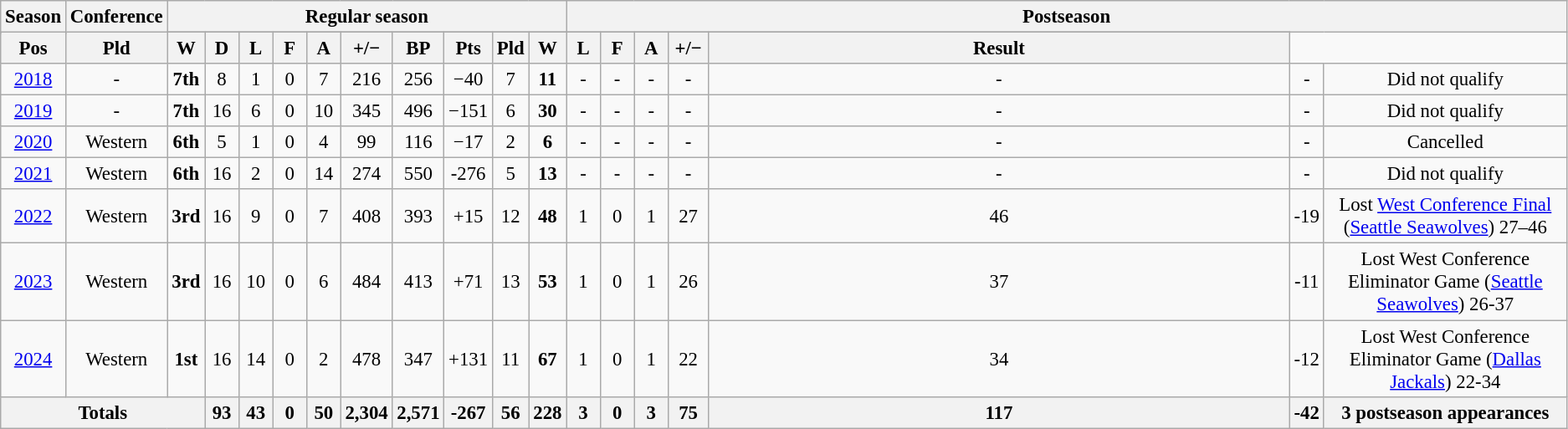<table class="wikitable" style="text-align:center; font-size: 95%">
<tr>
<th rowspan="2">Season</th>
<th rowspan="2">Conference</th>
<th colspan="10">Regular season</th>
<th colspan="8">Postseason</th>
</tr>
<tr {| class="wikitable" style="text-align:center;">
</tr>
<tr border=1 cellpadding=5 cellspacing=0>
<th style="width:20px;">Pos</th>
<th style="width:20px;">Pld</th>
<th style="width:20px;">W</th>
<th style="width:20px;">D</th>
<th style="width:20px;">L</th>
<th style="width:20px;">F</th>
<th style="width:20px;">A</th>
<th style="width:25px;">+/−</th>
<th style="width:20px;">BP</th>
<th style="width:20px;">Pts</th>
<th style="width:20px;">Pld</th>
<th style="width:20px;">W</th>
<th style="width:20px;">L</th>
<th style="width:20px;">F</th>
<th style="width:20px;">A</th>
<th style="width:25px;">+/−</th>
<th style="width:30em; text-align:centre;">Result</th>
</tr>
<tr>
<td><a href='#'>2018</a></td>
<td>-</td>
<td><strong>7th</strong></td>
<td>8</td>
<td>1</td>
<td>0</td>
<td>7</td>
<td>216</td>
<td>256</td>
<td>−40</td>
<td>7</td>
<td><strong>11</strong></td>
<td>-</td>
<td>-</td>
<td>-</td>
<td>-</td>
<td>-</td>
<td>-</td>
<td>Did not qualify</td>
</tr>
<tr>
<td><a href='#'>2019</a></td>
<td>-</td>
<td><strong>7th</strong></td>
<td>16</td>
<td>6</td>
<td>0</td>
<td>10</td>
<td>345</td>
<td>496</td>
<td>−151</td>
<td>6</td>
<td><strong>30</strong></td>
<td>-</td>
<td>-</td>
<td>-</td>
<td>-</td>
<td>-</td>
<td>-</td>
<td>Did not qualify</td>
</tr>
<tr>
<td><a href='#'>2020</a></td>
<td>Western</td>
<td><strong>6th</strong></td>
<td>5</td>
<td>1</td>
<td>0</td>
<td>4</td>
<td>99</td>
<td>116</td>
<td>−17</td>
<td>2</td>
<td><strong>6</strong></td>
<td>-</td>
<td>-</td>
<td>-</td>
<td>-</td>
<td>-</td>
<td>-</td>
<td>Cancelled</td>
</tr>
<tr>
<td><a href='#'>2021</a></td>
<td>Western</td>
<td><strong>6th</strong></td>
<td>16</td>
<td>2</td>
<td>0</td>
<td>14</td>
<td>274</td>
<td>550</td>
<td>-276</td>
<td>5</td>
<td><strong>13</strong></td>
<td>-</td>
<td>-</td>
<td>-</td>
<td>-</td>
<td>-</td>
<td>-</td>
<td>Did not qualify</td>
</tr>
<tr>
<td><a href='#'>2022</a></td>
<td>Western</td>
<td><strong>3rd</strong></td>
<td>16</td>
<td>9</td>
<td>0</td>
<td>7</td>
<td>408</td>
<td>393</td>
<td>+15</td>
<td>12</td>
<td><strong>48</strong></td>
<td>1</td>
<td>0</td>
<td>1</td>
<td>27</td>
<td>46</td>
<td>-19</td>
<td>Lost <a href='#'>West Conference Final</a> (<a href='#'>Seattle Seawolves</a>) 27–46</td>
</tr>
<tr>
<td><a href='#'>2023</a></td>
<td>Western</td>
<td><strong>3rd</strong></td>
<td>16</td>
<td>10</td>
<td>0</td>
<td>6</td>
<td>484</td>
<td>413</td>
<td>+71</td>
<td>13</td>
<td><strong>53</strong></td>
<td>1</td>
<td>0</td>
<td>1</td>
<td>26</td>
<td>37</td>
<td>-11</td>
<td>Lost West Conference Eliminator Game (<a href='#'>Seattle Seawolves</a>) 26-37</td>
</tr>
<tr>
<td><a href='#'>2024</a></td>
<td>Western</td>
<td><strong>1st</strong></td>
<td>16</td>
<td>14</td>
<td>0</td>
<td>2</td>
<td>478</td>
<td>347</td>
<td>+131</td>
<td>11</td>
<td><strong>67</strong></td>
<td>1</td>
<td>0</td>
<td>1</td>
<td>22</td>
<td>34</td>
<td>-12</td>
<td>Lost West Conference Eliminator Game (<a href='#'>Dallas Jackals</a>) 22-34</td>
</tr>
<tr align="center">
<th colspan="3">Totals</th>
<th>93</th>
<th>43</th>
<th>0</th>
<th>50</th>
<th>2,304</th>
<th>2,571</th>
<th>-267</th>
<th>56</th>
<th>228</th>
<th>3</th>
<th>0</th>
<th>3</th>
<th>75</th>
<th>117</th>
<th>-42</th>
<th>3 postseason appearances</th>
</tr>
</table>
